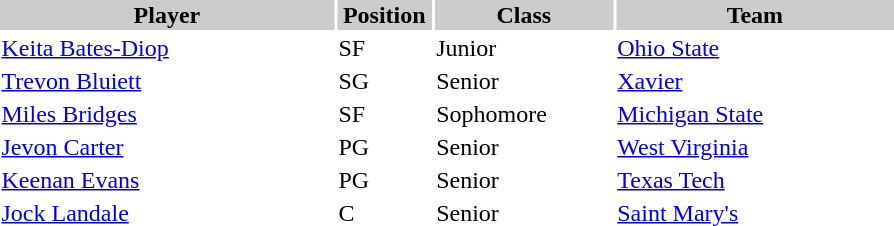<table style="width:600px" "border:'1' 'solid' 'gray' ">
<tr>
<th style="background:#ccc; width:30%;">Player</th>
<th style="background:#ccc; width:4%;">Position</th>
<th style="background:#ccc; width:16%;">Class</th>
<th style="background:#ccc; width:25%;">Team</th>
</tr>
<tr>
<td><a href='#'>Keita Bates-Diop</a></td>
<td>SF</td>
<td>Junior</td>
<td><a href='#'>Ohio State</a></td>
</tr>
<tr>
<td><a href='#'>Trevon Bluiett</a></td>
<td>SG</td>
<td>Senior</td>
<td><a href='#'>Xavier</a></td>
</tr>
<tr>
<td><a href='#'>Miles Bridges</a></td>
<td>SF</td>
<td>Sophomore</td>
<td><a href='#'>Michigan State</a></td>
</tr>
<tr>
<td><a href='#'>Jevon Carter</a></td>
<td>PG</td>
<td>Senior</td>
<td><a href='#'>West Virginia</a></td>
</tr>
<tr>
<td><a href='#'>Keenan Evans</a></td>
<td>PG</td>
<td>Senior</td>
<td><a href='#'>Texas Tech</a></td>
</tr>
<tr>
<td><a href='#'>Jock Landale</a></td>
<td>C</td>
<td>Senior</td>
<td><a href='#'>Saint Mary's</a></td>
</tr>
</table>
